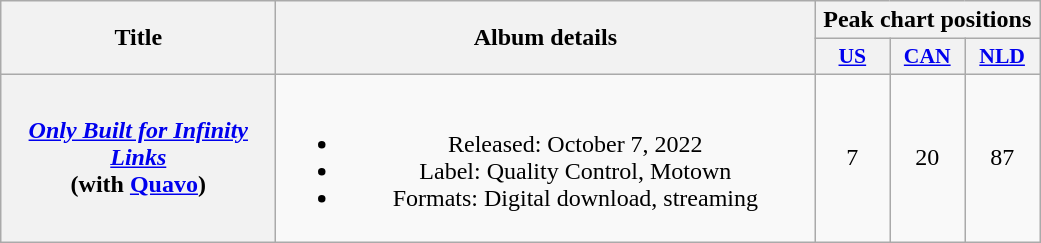<table class="wikitable plainrowheaders" style="text-align:center;">
<tr>
<th scope="col" rowspan="2" style="width:11em;">Title</th>
<th scope="col" rowspan="2" style="width:22em;">Album details</th>
<th scope="col" colspan="3">Peak chart positions</th>
</tr>
<tr>
<th scope="col" style="width:3em;font-size:90%;"><a href='#'>US</a><br></th>
<th scope="col" style="width:3em;font-size:90%;"><a href='#'>CAN</a><br></th>
<th scope="col" style="width:3em;font-size:90%;"><a href='#'>NLD</a><br></th>
</tr>
<tr>
<th scope="row"><em><a href='#'>Only Built for Infinity Links</a></em><br><span>(with <a href='#'>Quavo</a>)</span></th>
<td><br><ul><li>Released: October 7, 2022</li><li>Label: Quality Control, Motown</li><li>Formats: Digital download, streaming</li></ul></td>
<td>7</td>
<td>20</td>
<td>87</td>
</tr>
</table>
